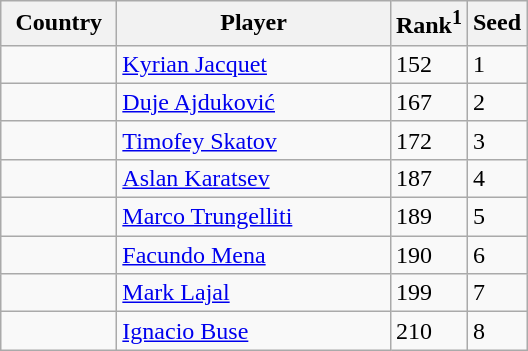<table class="sortable wikitable">
<tr>
<th width="70">Country</th>
<th width="175">Player</th>
<th>Rank<sup>1</sup></th>
<th>Seed</th>
</tr>
<tr>
<td></td>
<td><a href='#'>Kyrian Jacquet</a></td>
<td>152</td>
<td>1</td>
</tr>
<tr>
<td></td>
<td><a href='#'>Duje Ajduković</a></td>
<td>167</td>
<td>2</td>
</tr>
<tr>
<td></td>
<td><a href='#'>Timofey Skatov</a></td>
<td>172</td>
<td>3</td>
</tr>
<tr>
<td></td>
<td><a href='#'>Aslan Karatsev</a></td>
<td>187</td>
<td>4</td>
</tr>
<tr>
<td></td>
<td><a href='#'>Marco Trungelliti</a></td>
<td>189</td>
<td>5</td>
</tr>
<tr>
<td></td>
<td><a href='#'>Facundo Mena</a></td>
<td>190</td>
<td>6</td>
</tr>
<tr>
<td></td>
<td><a href='#'>Mark Lajal</a></td>
<td>199</td>
<td>7</td>
</tr>
<tr>
<td></td>
<td><a href='#'>Ignacio Buse</a></td>
<td>210</td>
<td>8</td>
</tr>
</table>
